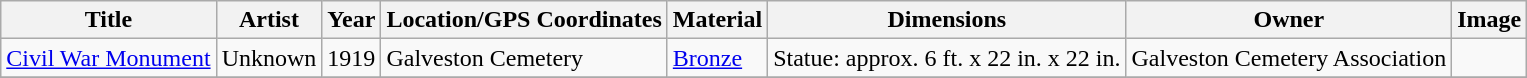<table class="wikitable sortable">
<tr>
<th>Title</th>
<th>Artist</th>
<th>Year</th>
<th>Location/GPS Coordinates</th>
<th>Material</th>
<th>Dimensions</th>
<th>Owner</th>
<th>Image</th>
</tr>
<tr>
<td><a href='#'>Civil War Monument</a></td>
<td>Unknown</td>
<td>1919</td>
<td>Galveston Cemetery</td>
<td><a href='#'>Bronze</a></td>
<td>Statue: approx. 6 ft. x 22 in. x 22 in.</td>
<td>Galveston Cemetery Association</td>
<td></td>
</tr>
<tr>
</tr>
</table>
